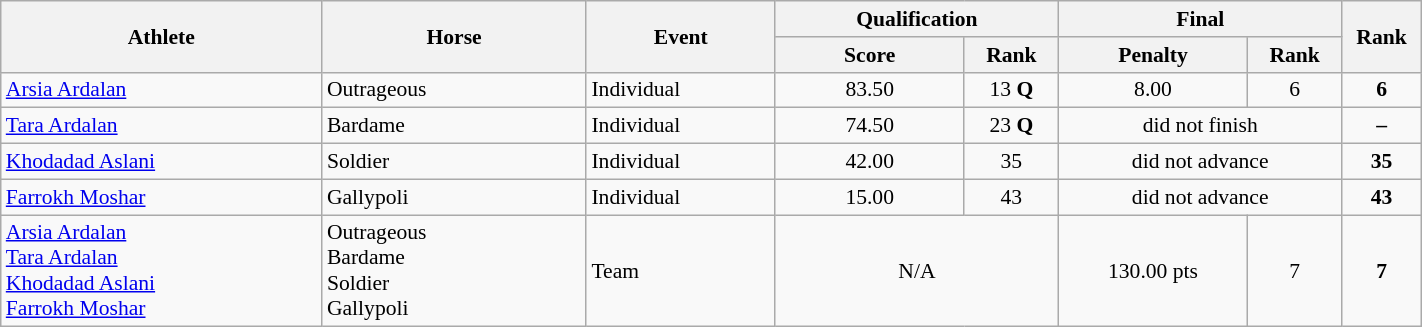<table class="wikitable" width="75%" style="text-align:center; font-size:90%">
<tr>
<th rowspan="2" width="17%">Athlete</th>
<th rowspan="2" width="14%">Horse</th>
<th rowspan="2" width="10%">Event</th>
<th colspan="2" width="15%">Qualification</th>
<th colspan="2" width="15%">Final</th>
<th rowspan="2" width="4%">Rank</th>
</tr>
<tr>
<th width="10%">Score</th>
<th>Rank</th>
<th width="10%">Penalty</th>
<th>Rank</th>
</tr>
<tr>
<td align="left"><a href='#'>Arsia Ardalan</a></td>
<td align="left">Outrageous</td>
<td align="left">Individual</td>
<td>83.50</td>
<td>13 <strong>Q</strong></td>
<td>8.00</td>
<td>6</td>
<td><strong>6</strong></td>
</tr>
<tr>
<td align="left"><a href='#'>Tara Ardalan</a></td>
<td align="left">Bardame</td>
<td align="left">Individual</td>
<td>74.50</td>
<td>23 <strong>Q</strong></td>
<td colspan=2>did not finish</td>
<td><strong>–</strong></td>
</tr>
<tr>
<td align="left"><a href='#'>Khodadad Aslani</a></td>
<td align="left">Soldier</td>
<td align="left">Individual</td>
<td>42.00</td>
<td>35</td>
<td colspan=2>did not advance</td>
<td><strong>35</strong></td>
</tr>
<tr>
<td align="left"><a href='#'>Farrokh Moshar</a></td>
<td align="left">Gallypoli</td>
<td align="left">Individual</td>
<td>15.00</td>
<td>43</td>
<td colspan=2>did not advance</td>
<td><strong>43</strong></td>
</tr>
<tr>
<td align="left"><a href='#'>Arsia Ardalan</a><br><a href='#'>Tara Ardalan</a><br><a href='#'>Khodadad Aslani</a><br><a href='#'>Farrokh Moshar</a></td>
<td align="left">Outrageous<br>Bardame<br>Soldier<br>Gallypoli</td>
<td align="left">Team</td>
<td colspan=2>N/A</td>
<td>130.00 pts</td>
<td>7</td>
<td><strong>7</strong></td>
</tr>
</table>
